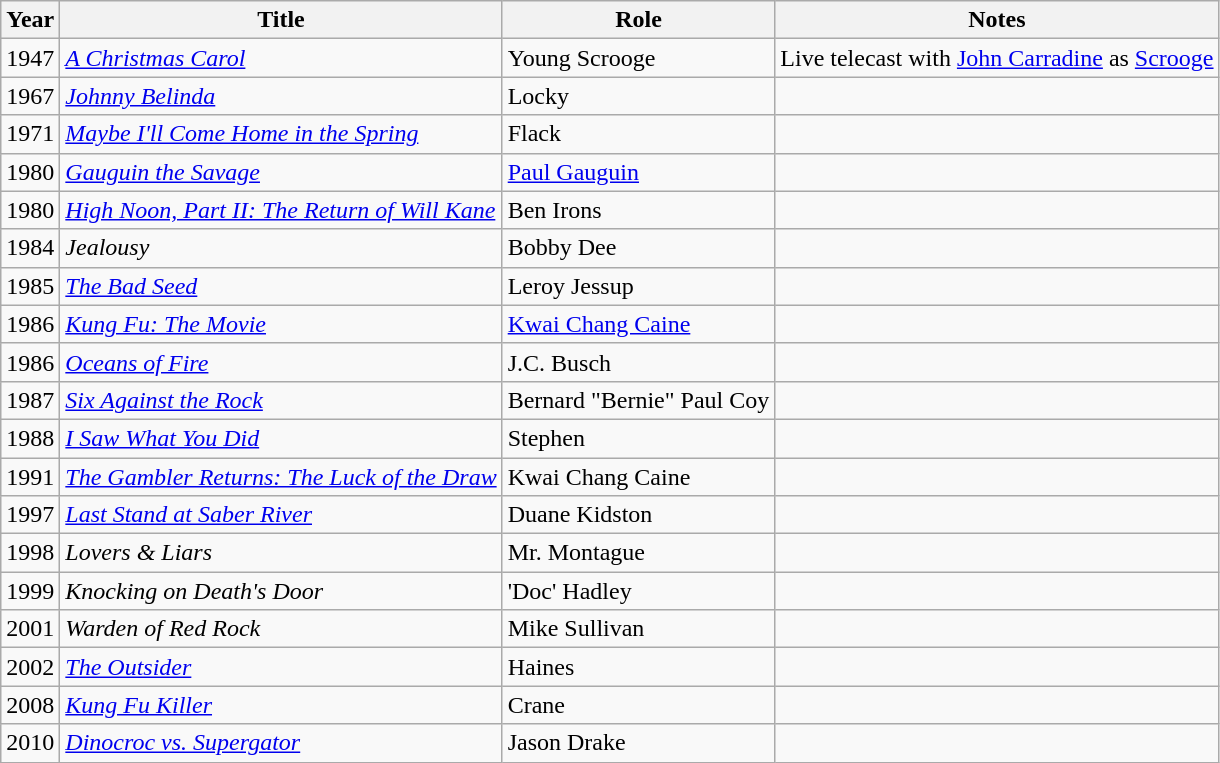<table class="wikitable sortable">
<tr>
<th>Year</th>
<th>Title</th>
<th>Role</th>
<th class=unsortable>Notes</th>
</tr>
<tr>
<td>1947</td>
<td><em><a href='#'>A Christmas Carol</a></em></td>
<td>Young Scrooge</td>
<td>Live telecast with <a href='#'>John Carradine</a> as <a href='#'>Scrooge</a></td>
</tr>
<tr>
<td>1967</td>
<td><em><a href='#'>Johnny Belinda</a></em></td>
<td>Locky</td>
<td></td>
</tr>
<tr>
<td>1971</td>
<td><em><a href='#'>Maybe I'll Come Home in the Spring</a> </em></td>
<td>Flack</td>
<td></td>
</tr>
<tr>
<td>1980</td>
<td><em><a href='#'>Gauguin the Savage</a></em></td>
<td><a href='#'>Paul Gauguin</a></td>
<td></td>
</tr>
<tr>
<td>1980</td>
<td><em><a href='#'>High Noon, Part II: The Return of Will Kane</a></em></td>
<td>Ben Irons</td>
<td></td>
</tr>
<tr>
<td>1984</td>
<td><em>Jealousy</em></td>
<td>Bobby Dee</td>
<td></td>
</tr>
<tr>
<td>1985</td>
<td><em><a href='#'>The Bad Seed</a></em></td>
<td>Leroy Jessup</td>
<td></td>
</tr>
<tr>
<td>1986</td>
<td><em><a href='#'>Kung Fu: The Movie</a></em></td>
<td><a href='#'>Kwai Chang Caine</a></td>
<td></td>
</tr>
<tr>
<td>1986</td>
<td><em><a href='#'>Oceans of Fire</a></em></td>
<td>J.C. Busch</td>
<td></td>
</tr>
<tr>
<td>1987</td>
<td><em><a href='#'>Six Against the Rock</a></em></td>
<td>Bernard "Bernie" Paul Coy</td>
<td></td>
</tr>
<tr>
<td>1988</td>
<td><em><a href='#'>I Saw What You Did</a></em></td>
<td>Stephen</td>
<td></td>
</tr>
<tr>
<td>1991</td>
<td><em><a href='#'>The Gambler Returns: The Luck of the Draw</a></em></td>
<td>Kwai Chang Caine</td>
<td></td>
</tr>
<tr>
<td>1997</td>
<td><em><a href='#'>Last Stand at Saber River</a></em></td>
<td>Duane Kidston</td>
<td></td>
</tr>
<tr>
<td>1998</td>
<td><em>Lovers & Liars</em></td>
<td>Mr. Montague</td>
<td></td>
</tr>
<tr>
<td>1999</td>
<td><em>Knocking on Death's Door</em></td>
<td>'Doc' Hadley</td>
<td></td>
</tr>
<tr>
<td>2001</td>
<td><em>Warden of Red Rock</em></td>
<td>Mike Sullivan</td>
<td></td>
</tr>
<tr>
<td>2002</td>
<td><em><a href='#'>The Outsider</a></em></td>
<td>Haines</td>
<td></td>
</tr>
<tr>
<td>2008</td>
<td><em><a href='#'>Kung Fu Killer</a></em></td>
<td>Crane</td>
<td></td>
</tr>
<tr>
<td>2010</td>
<td><em><a href='#'>Dinocroc vs. Supergator</a></em></td>
<td>Jason Drake</td>
<td></td>
</tr>
</table>
